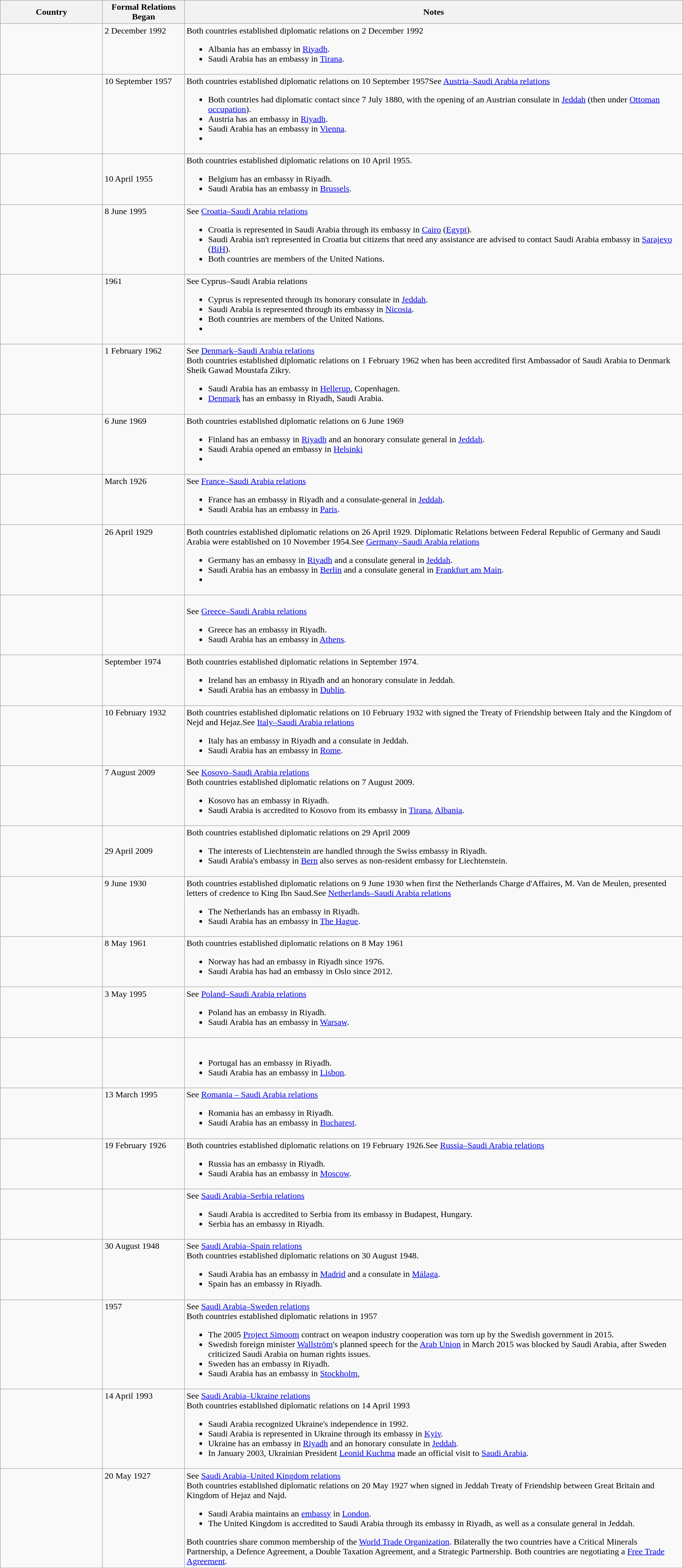<table class="wikitable sortable" style="width:100%; margin:auto;">
<tr>
<th style="width:15%;">Country</th>
<th style="width:12%;">Formal Relations Began</th>
<th>Notes</th>
</tr>
<tr valign="top">
<td></td>
<td>2 December 1992</td>
<td>Both countries established diplomatic relations on 2 December 1992<br><ul><li>Albania has an embassy in <a href='#'>Riyadh</a>.</li><li>Saudi Arabia has an embassy in <a href='#'>Tirana</a>.</li></ul></td>
</tr>
<tr valign="top">
<td></td>
<td>10 September 1957</td>
<td>Both countries established diplomatic relations on 10 September 1957See <a href='#'>Austria–Saudi Arabia relations</a><br><ul><li>Both countries had diplomatic contact since 7 July 1880, with the opening of an Austrian consulate in <a href='#'>Jeddah</a> (then under <a href='#'>Ottoman occupation</a>).</li><li>Austria has an embassy in <a href='#'>Riyadh</a>.</li><li>Saudi Arabia has an embassy in <a href='#'>Vienna</a>.</li><li> </li></ul></td>
</tr>
<tr>
<td></td>
<td>10 April 1955</td>
<td>Both countries established diplomatic relations on 10 April 1955.<br><ul><li>Belgium has an embassy in Riyadh.</li><li>Saudi Arabia has an embassy in <a href='#'>Brussels</a>.</li></ul></td>
</tr>
<tr - valign="top">
<td></td>
<td>8 June 1995</td>
<td>See <a href='#'>Croatia–Saudi Arabia relations</a><br><ul><li>Croatia is represented in Saudi Arabia through its embassy in <a href='#'>Cairo</a> (<a href='#'>Egypt</a>).</li><li>Saudi Arabia isn't represented in Croatia but citizens that need any assistance are advised to contact Saudi Arabia embassy in <a href='#'>Sarajevo</a> (<a href='#'>BiH</a>).</li><li>Both countries are members of the United Nations.</li></ul></td>
</tr>
<tr - valign="top">
<td></td>
<td>1961</td>
<td>See Cyprus–Saudi Arabia relations<br><ul><li>Cyprus is represented through its honorary consulate in <a href='#'>Jeddah</a>.</li><li>Saudi Arabia is represented through its embassy in <a href='#'>Nicosia</a>.</li><li>Both countries are members of the United Nations.</li><li></li></ul></td>
</tr>
<tr valign="top">
<td></td>
<td>1 February 1962</td>
<td>See <a href='#'>Denmark–Saudi Arabia relations</a><br>Both countries established diplomatic relations on 1 February 1962 when has been accredited first Ambassador of Saudi Arabia to Denmark Sheik Gawad Moustafa Zikry.<ul><li>Saudi Arabia has an embassy in <a href='#'>Hellerup</a>, Copenhagen.</li><li><a href='#'>Denmark</a> has an embassy in Riyadh, Saudi Arabia.</li></ul></td>
</tr>
<tr - valign="top">
<td></td>
<td>6 June 1969</td>
<td>Both countries established diplomatic relations on 6 June 1969<br><ul><li>Finland has an embassy in <a href='#'>Riyadh</a> and an honorary consulate general in <a href='#'>Jeddah</a>.</li><li>Saudi Arabia opened an embassy in <a href='#'>Helsinki</a></li><li></li></ul></td>
</tr>
<tr valign="top">
<td></td>
<td>March 1926</td>
<td>See <a href='#'>France–Saudi Arabia relations</a><br><ul><li>France has an embassy in Riyadh and a consulate-general in <a href='#'>Jeddah</a>.</li><li>Saudi Arabia has an embassy in <a href='#'>Paris</a>.</li></ul></td>
</tr>
<tr valign="top">
<td></td>
<td>26 April 1929</td>
<td>Both countries established diplomatic relations on 26 April 1929. Diplomatic Relations between Federal Republic of Germany and Saudi Arabia were established on 10 November 1954.See <a href='#'>Germany–Saudi Arabia relations</a><br><ul><li>Germany has an embassy in <a href='#'>Riyadh</a> and a consulate general in <a href='#'>Jeddah</a>.</li><li>Saudi Arabia has an embassy in <a href='#'>Berlin</a> and a consulate general in <a href='#'>Frankfurt am Main</a>.</li><li></li></ul></td>
</tr>
<tr valign="top">
<td></td>
<td></td>
<td><br>See <a href='#'>Greece–Saudi Arabia relations</a><ul><li>Greece has an embassy in Riyadh.</li><li>Saudi Arabia has an embassy in <a href='#'>Athens</a>.</li></ul></td>
</tr>
<tr valign="top">
<td></td>
<td>September 1974</td>
<td>Both countries established diplomatic relations in September 1974.<br><ul><li>Ireland has an embassy in Riyadh and an honorary consulate in Jeddah.</li><li>Saudi Arabia has an embassy in <a href='#'>Dublin</a>.</li></ul></td>
</tr>
<tr valign="top">
<td></td>
<td>10 February 1932</td>
<td>Both countries established diplomatic relations on 10 February 1932 with signed the Treaty of Friendship between Italy and the Kingdom of Nejd and Hejaz.See <a href='#'>Italy–Saudi Arabia relations</a><br><ul><li>Italy has an embassy in Riyadh and a consulate in Jeddah.</li><li>Saudi Arabia has an embassy in <a href='#'>Rome</a>.</li></ul></td>
</tr>
<tr valign="top">
<td></td>
<td>7 August 2009</td>
<td>See <a href='#'>Kosovo–Saudi Arabia relations</a><br>Both countries established diplomatic relations on 7 August 2009.<ul><li>Kosovo has an embassy in Riyadh.</li><li>Saudi Arabia is accredited to Kosovo from its embassy in <a href='#'>Tirana</a>, <a href='#'>Albania</a>.</li></ul></td>
</tr>
<tr>
<td></td>
<td>29 April 2009</td>
<td>Both countries established diplomatic relations on 29 April 2009<br><ul><li>The interests of Liechtenstein are handled through the Swiss embassy in Riyadh.</li><li>Saudi Arabia's embassy in <a href='#'>Bern</a> also serves as non-resident embassy for Liechtenstein.</li></ul></td>
</tr>
<tr valign="top">
<td></td>
<td>9 June 1930</td>
<td>Both countries established diplomatic relations on 9 June 1930 when first the Netherlands Charge d'Affaires, M. Van de Meulen, presented letters of credence to King Ibn Saud.See <a href='#'>Netherlands–Saudi Arabia relations</a><br><ul><li>The Netherlands has an embassy in Riyadh.</li><li>Saudi Arabia has an embassy in <a href='#'>The Hague</a>.</li></ul></td>
</tr>
<tr valign="top">
<td></td>
<td>8 May 1961</td>
<td>Both countries established diplomatic relations on 8 May 1961<br><ul><li>Norway has had an embassy in Riyadh since 1976.</li><li>Saudi Arabia has had an embassy in Oslo since 2012.</li></ul></td>
</tr>
<tr valign="top">
<td></td>
<td>3 May 1995</td>
<td>See <a href='#'>Poland–Saudi Arabia relations</a><br><ul><li>Poland has an embassy in Riyadh.</li><li>Saudi Arabia has an embassy in <a href='#'>Warsaw</a>.</li></ul></td>
</tr>
<tr>
<td></td>
<td></td>
<td><br><ul><li>Portugal has an embassy in Riyadh.</li><li>Saudi Arabia has an embassy in <a href='#'>Lisbon</a>.</li></ul></td>
</tr>
<tr valign="top">
<td></td>
<td>13 March 1995</td>
<td>See <a href='#'>Romania – Saudi Arabia relations</a><br><ul><li>Romania has an embassy in Riyadh.</li><li>Saudi Arabia has an embassy in <a href='#'>Bucharest</a>.</li></ul></td>
</tr>
<tr valign="top">
<td></td>
<td>19 February 1926</td>
<td>Both countries established diplomatic relations on 19 February 1926.See <a href='#'>Russia–Saudi Arabia relations</a><br><ul><li>Russia has an embassy in Riyadh.</li><li>Saudi Arabia has an embassy in <a href='#'>Moscow</a>.</li></ul></td>
</tr>
<tr valign="top">
<td></td>
<td></td>
<td>See <a href='#'>Saudi Arabia–Serbia relations</a><br><ul><li>Saudi Arabia is accredited to Serbia from its embassy in Budapest, Hungary.</li><li>Serbia has an embassy in Riyadh.</li></ul></td>
</tr>
<tr valign="top">
<td></td>
<td>30 August 1948</td>
<td>See <a href='#'>Saudi Arabia–Spain relations</a><br>Both countries established diplomatic relations on 30 August 1948.<ul><li>Saudi Arabia has an embassy in <a href='#'>Madrid</a> and a consulate in <a href='#'>Málaga</a>.</li><li>Spain has an embassy in Riyadh.</li></ul></td>
</tr>
<tr valign="top">
<td></td>
<td>1957</td>
<td>See <a href='#'>Saudi Arabia–Sweden relations</a><br>Both countries established diplomatic relations in 1957<ul><li>The 2005 <a href='#'>Project Simoom</a> contract on weapon industry cooperation was torn up by the Swedish government in 2015.</li><li>Swedish foreign minister <a href='#'>Wallström</a>'s planned speech for the <a href='#'>Arab Union</a> in March 2015 was blocked by Saudi Arabia, after Sweden criticized Saudi Arabia on human rights issues.</li><li>Sweden has an embassy in Riyadh.</li><li>Saudi Arabia has an embassy in <a href='#'>Stockholm</a>,</li></ul></td>
</tr>
<tr valign="top">
<td></td>
<td>14 April 1993</td>
<td>See <a href='#'>Saudi Arabia–Ukraine relations</a><br>Both countries established diplomatic relations on 14 April 1993<ul><li>Saudi Arabia recognized Ukraine's independence in 1992.</li><li>Saudi Arabia is represented in Ukraine through its embassy in <a href='#'>Kyiv</a>.</li><li>Ukraine has an embassy in <a href='#'>Riyadh</a> and an honorary consulate in <a href='#'>Jeddah</a>.</li><li>In January 2003, Ukrainian President <a href='#'>Leonid Kuchma</a> made an official visit to <a href='#'>Saudi Arabia</a>.</li></ul></td>
</tr>
<tr valign="top">
<td></td>
<td>20 May 1927</td>
<td>See <a href='#'>Saudi Arabia–United Kingdom relations</a><br>
Both countries established diplomatic relations on 20 May 1927 when signed in Jeddah Treaty of Friendship between Great Britain and Kingdom of Hejaz and Najd.<ul><li>Saudi Arabia maintains an <a href='#'>embassy</a> in <a href='#'>London</a>.</li><li>The United Kingdom is accredited to Saudi Arabia through its embassy in Riyadh, as well as a consulate general in Jeddah.</li></ul>Both countries share common membership of the <a href='#'>World Trade Organization</a>. Bilaterally the two countries have a Critical Minerals Partnership, a Defence Agreement, a Double Taxation Agreement, and a Strategic Partnership. Both countries are negotiating a <a href='#'>Free Trade Agreement</a>.</td>
</tr>
</table>
